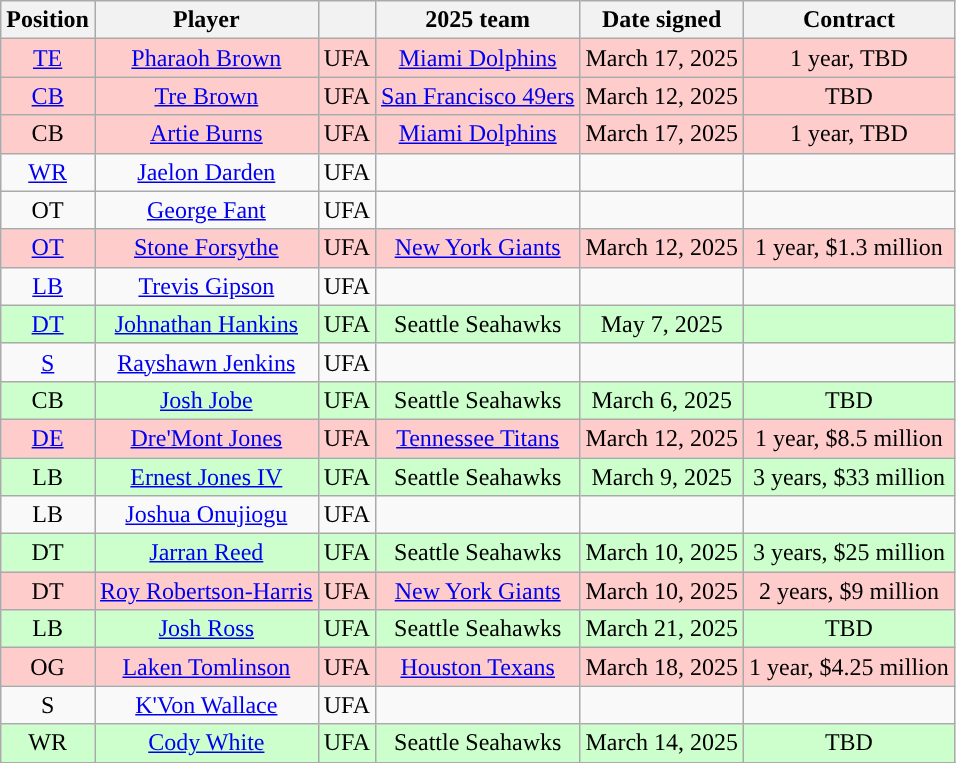<table class="wikitable" style="text-align:center">
<tr>
<th>Position</th>
<th>Player</th>
<th></th>
<th>2025 team</th>
<th>Date signed</th>
<th>Contract</th>
</tr>
<tr style="background:#fcc;">
<td><a href='#'>TE</a></td>
<td><a href='#'>Pharaoh Brown</a></td>
<td>UFA</td>
<td><a href='#'>Miami Dolphins</a></td>
<td>March 17, 2025</td>
<td>1 year, TBD</td>
</tr>
<tr style="background:#fcc;">
<td><a href='#'>CB</a></td>
<td><a href='#'>Tre Brown</a></td>
<td>UFA</td>
<td><a href='#'>San Francisco 49ers</a></td>
<td>March 12, 2025</td>
<td>TBD</td>
</tr>
<tr style="background:#fcc;">
<td>CB</td>
<td><a href='#'>Artie Burns</a></td>
<td>UFA</td>
<td><a href='#'>Miami Dolphins</a></td>
<td>March 17, 2025</td>
<td>1 year, TBD</td>
</tr>
<tr>
<td><a href='#'>WR</a></td>
<td><a href='#'>Jaelon Darden</a></td>
<td>UFA</td>
<td></td>
<td></td>
<td></td>
</tr>
<tr>
<td>OT</td>
<td><a href='#'>George Fant</a></td>
<td>UFA</td>
<td></td>
<td></td>
<td></td>
</tr>
<tr style="background:#fcc;">
<td><a href='#'>OT</a></td>
<td><a href='#'>Stone Forsythe</a></td>
<td>UFA</td>
<td><a href='#'>New York Giants</a></td>
<td>March 12, 2025</td>
<td>1 year, $1.3 million</td>
</tr>
<tr>
<td><a href='#'>LB</a></td>
<td><a href='#'>Trevis Gipson</a></td>
<td>UFA</td>
<td></td>
<td></td>
<td></td>
</tr>
<tr style="background:#cfc;">
<td><a href='#'>DT</a></td>
<td><a href='#'>Johnathan Hankins</a></td>
<td>UFA</td>
<td>Seattle Seahawks</td>
<td>May 7, 2025</td>
<td></td>
</tr>
<tr>
<td><a href='#'>S</a></td>
<td><a href='#'>Rayshawn Jenkins</a></td>
<td>UFA</td>
<td></td>
<td></td>
<td></td>
</tr>
<tr style="background:#cfc;">
<td>CB</td>
<td><a href='#'>Josh Jobe</a></td>
<td>UFA</td>
<td>Seattle Seahawks</td>
<td>March 6, 2025</td>
<td>TBD</td>
</tr>
<tr style="background:#fcc;">
<td><a href='#'>DE</a></td>
<td><a href='#'>Dre'Mont Jones</a></td>
<td>UFA</td>
<td><a href='#'>Tennessee Titans</a></td>
<td>March 12, 2025</td>
<td>1 year, $8.5 million</td>
</tr>
<tr style="background:#cfc;">
<td>LB</td>
<td><a href='#'>Ernest Jones IV</a></td>
<td>UFA</td>
<td>Seattle Seahawks</td>
<td>March 9, 2025</td>
<td>3 years, $33 million</td>
</tr>
<tr>
<td>LB</td>
<td><a href='#'>Joshua Onujiogu</a></td>
<td>UFA</td>
<td></td>
<td></td>
<td></td>
</tr>
<tr style="background:#cfc;">
<td>DT</td>
<td><a href='#'>Jarran Reed</a></td>
<td>UFA</td>
<td>Seattle Seahawks</td>
<td>March 10, 2025</td>
<td>3 years, $25 million</td>
</tr>
<tr style="background:#fcc;">
<td>DT</td>
<td><a href='#'>Roy Robertson-Harris</a></td>
<td>UFA</td>
<td><a href='#'>New York Giants</a></td>
<td>March 10, 2025</td>
<td>2 years, $9 million</td>
</tr>
<tr style="background:#cfc;">
<td>LB</td>
<td><a href='#'>Josh Ross</a></td>
<td>UFA</td>
<td>Seattle Seahawks</td>
<td>March 21, 2025</td>
<td>TBD</td>
</tr>
<tr style="background:#fcc;">
<td>OG</td>
<td><a href='#'>Laken Tomlinson</a></td>
<td>UFA</td>
<td><a href='#'>Houston Texans</a></td>
<td>March 18, 2025</td>
<td>1 year, $4.25 million</td>
</tr>
<tr>
<td>S</td>
<td><a href='#'>K'Von Wallace</a></td>
<td>UFA</td>
<td></td>
<td></td>
<td></td>
</tr>
<tr style="background:#cfc;">
<td>WR</td>
<td><a href='#'>Cody White</a></td>
<td>UFA</td>
<td>Seattle Seahawks</td>
<td>March 14, 2025</td>
<td>TBD</td>
</tr>
<tr>
</tr>
</table>
